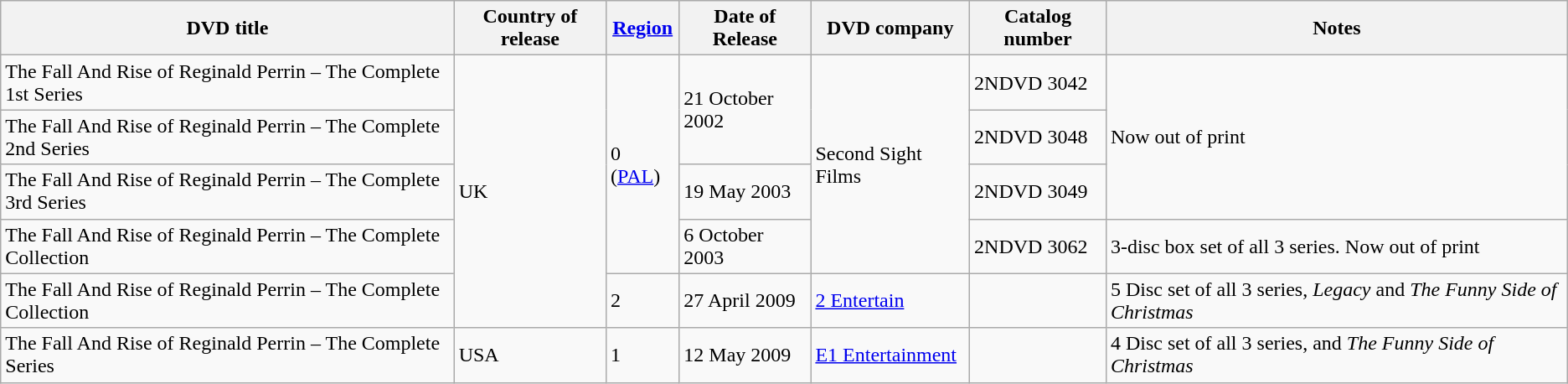<table class="wikitable">
<tr>
<th>DVD title</th>
<th>Country of release</th>
<th><a href='#'>Region</a></th>
<th>Date of Release</th>
<th>DVD company</th>
<th>Catalog number</th>
<th>Notes</th>
</tr>
<tr>
<td>The Fall And Rise of Reginald Perrin – The Complete 1st Series</td>
<td rowspan="5">UK</td>
<td rowspan="4">0 (<a href='#'>PAL</a>)</td>
<td rowspan="2">21 October 2002</td>
<td rowspan="4">Second Sight Films</td>
<td>2NDVD 3042</td>
<td rowspan="3">Now out of print</td>
</tr>
<tr>
<td>The Fall And Rise of Reginald Perrin – The Complete 2nd Series</td>
<td>2NDVD 3048</td>
</tr>
<tr>
<td>The Fall And Rise of Reginald Perrin – The Complete 3rd Series</td>
<td>19 May 2003</td>
<td>2NDVD 3049</td>
</tr>
<tr>
<td>The Fall And Rise of Reginald Perrin – The Complete Collection</td>
<td>6 October 2003</td>
<td>2NDVD 3062</td>
<td>3-disc box set of all 3 series. Now out of print</td>
</tr>
<tr>
<td>The Fall And Rise of Reginald Perrin – The Complete Collection</td>
<td>2</td>
<td>27 April 2009</td>
<td><a href='#'>2 Entertain</a></td>
<td></td>
<td>5 Disc set of all 3 series, <em>Legacy</em> and <em>The Funny Side of Christmas</em></td>
</tr>
<tr>
<td>The Fall And Rise of Reginald Perrin – The Complete Series</td>
<td>USA</td>
<td>1</td>
<td>12 May 2009</td>
<td><a href='#'>E1 Entertainment</a></td>
<td></td>
<td>4 Disc set of all 3 series, and <em>The Funny Side of Christmas</em></td>
</tr>
</table>
